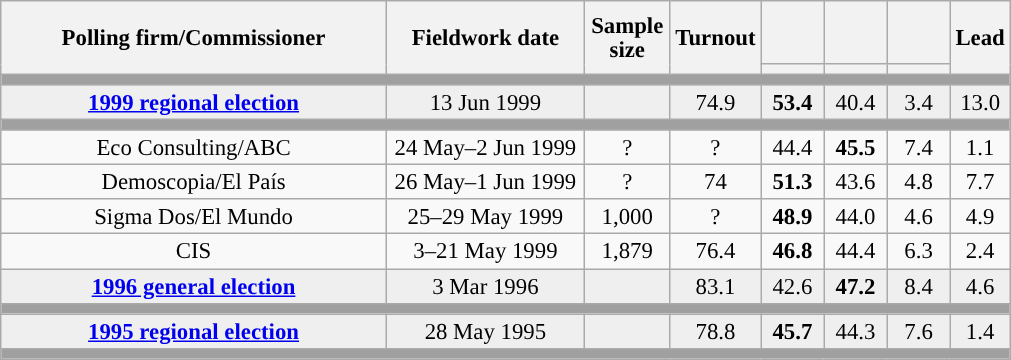<table class="wikitable collapsible collapsed" style="text-align:center; font-size:95%; line-height:16px;">
<tr style="height:42px;">
<th style="width:250px;" rowspan="2">Polling firm/Commissioner</th>
<th style="width:125px;" rowspan="2">Fieldwork date</th>
<th style="width:50px;" rowspan="2">Sample size</th>
<th style="width:45px;" rowspan="2">Turnout</th>
<th style="width:35px;"></th>
<th style="width:35px;"></th>
<th style="width:35px;"></th>
<th style="width:20px;" rowspan="2">Lead</th>
</tr>
<tr>
<th style="color:inherit;background:"></th>
<th style="color:inherit;background:"></th>
<th style="color:inherit;background:"></th>
</tr>
<tr>
<td colspan="8" style="background:#A0A0A0"></td>
</tr>
<tr style="background:#EFEFEF;">
<td><strong><a href='#'>1999 regional election</a></strong></td>
<td>13 Jun 1999</td>
<td></td>
<td>74.9</td>
<td><strong>53.4</strong><br></td>
<td>40.4<br></td>
<td>3.4<br></td>
<td style="background:">13.0</td>
</tr>
<tr>
<td colspan="8" style="background:#A0A0A0"></td>
</tr>
<tr>
<td>Eco Consulting/ABC</td>
<td>24 May–2 Jun 1999</td>
<td>?</td>
<td>?</td>
<td>44.4<br></td>
<td><strong>45.5</strong><br></td>
<td>7.4<br></td>
<td style="background:">1.1</td>
</tr>
<tr>
<td>Demoscopia/El País</td>
<td>26 May–1 Jun 1999</td>
<td>?</td>
<td>74</td>
<td><strong>51.3</strong><br></td>
<td>43.6<br></td>
<td>4.8<br></td>
<td style="background:">7.7</td>
</tr>
<tr>
<td>Sigma Dos/El Mundo</td>
<td>25–29 May 1999</td>
<td>1,000</td>
<td>?</td>
<td><strong>48.9</strong><br></td>
<td>44.0<br></td>
<td>4.6<br></td>
<td style="background:">4.9</td>
</tr>
<tr>
<td>CIS</td>
<td>3–21 May 1999</td>
<td>1,879</td>
<td>76.4</td>
<td><strong>46.8</strong><br></td>
<td>44.4<br></td>
<td>6.3<br></td>
<td style="background:">2.4</td>
</tr>
<tr style="background:#EFEFEF;">
<td><strong><a href='#'>1996 general election</a></strong></td>
<td>3 Mar 1996</td>
<td></td>
<td>83.1</td>
<td>42.6<br></td>
<td><strong>47.2</strong><br></td>
<td>8.4<br></td>
<td style="background:">4.6</td>
</tr>
<tr>
<td colspan="8" style="background:#A0A0A0"></td>
</tr>
<tr style="background:#EFEFEF;">
<td><strong><a href='#'>1995 regional election</a></strong></td>
<td>28 May 1995</td>
<td></td>
<td>78.8</td>
<td><strong>45.7</strong><br></td>
<td>44.3<br></td>
<td>7.6<br></td>
<td style="background:">1.4</td>
</tr>
<tr>
<td colspan="8" style="background:#A0A0A0"></td>
</tr>
</table>
